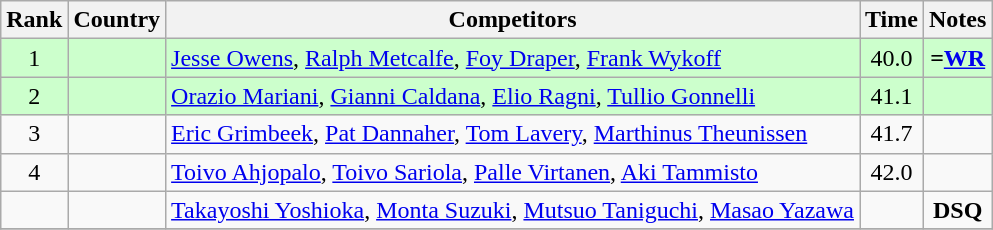<table class="wikitable sortable" style="text-align:center">
<tr>
<th>Rank</th>
<th>Country</th>
<th>Competitors</th>
<th>Time</th>
<th>Notes</th>
</tr>
<tr bgcolor=ccffcc>
<td>1</td>
<td align=left></td>
<td align=left><a href='#'>Jesse Owens</a>, <a href='#'>Ralph Metcalfe</a>, <a href='#'>Foy Draper</a>, <a href='#'>Frank Wykoff</a></td>
<td>40.0</td>
<td><strong>=<a href='#'>WR</a></strong></td>
</tr>
<tr bgcolor=ccffcc>
<td>2</td>
<td align=left></td>
<td align=left><a href='#'>Orazio Mariani</a>, <a href='#'>Gianni Caldana</a>, <a href='#'>Elio Ragni</a>, <a href='#'>Tullio Gonnelli</a></td>
<td>41.1</td>
<td></td>
</tr>
<tr>
<td>3</td>
<td align=left></td>
<td align=left><a href='#'>Eric Grimbeek</a>, <a href='#'>Pat Dannaher</a>, <a href='#'>Tom Lavery</a>, <a href='#'>Marthinus Theunissen</a></td>
<td>41.7</td>
<td></td>
</tr>
<tr>
<td>4</td>
<td align=left></td>
<td align=left><a href='#'>Toivo Ahjopalo</a>, <a href='#'>Toivo Sariola</a>, <a href='#'>Palle Virtanen</a>, <a href='#'>Aki Tammisto</a></td>
<td>42.0</td>
<td></td>
</tr>
<tr>
<td></td>
<td align=left></td>
<td align=left><a href='#'>Takayoshi Yoshioka</a>, <a href='#'>Monta Suzuki</a>, <a href='#'>Mutsuo Taniguchi</a>, <a href='#'>Masao Yazawa</a></td>
<td></td>
<td><strong>DSQ</strong></td>
</tr>
<tr>
</tr>
</table>
